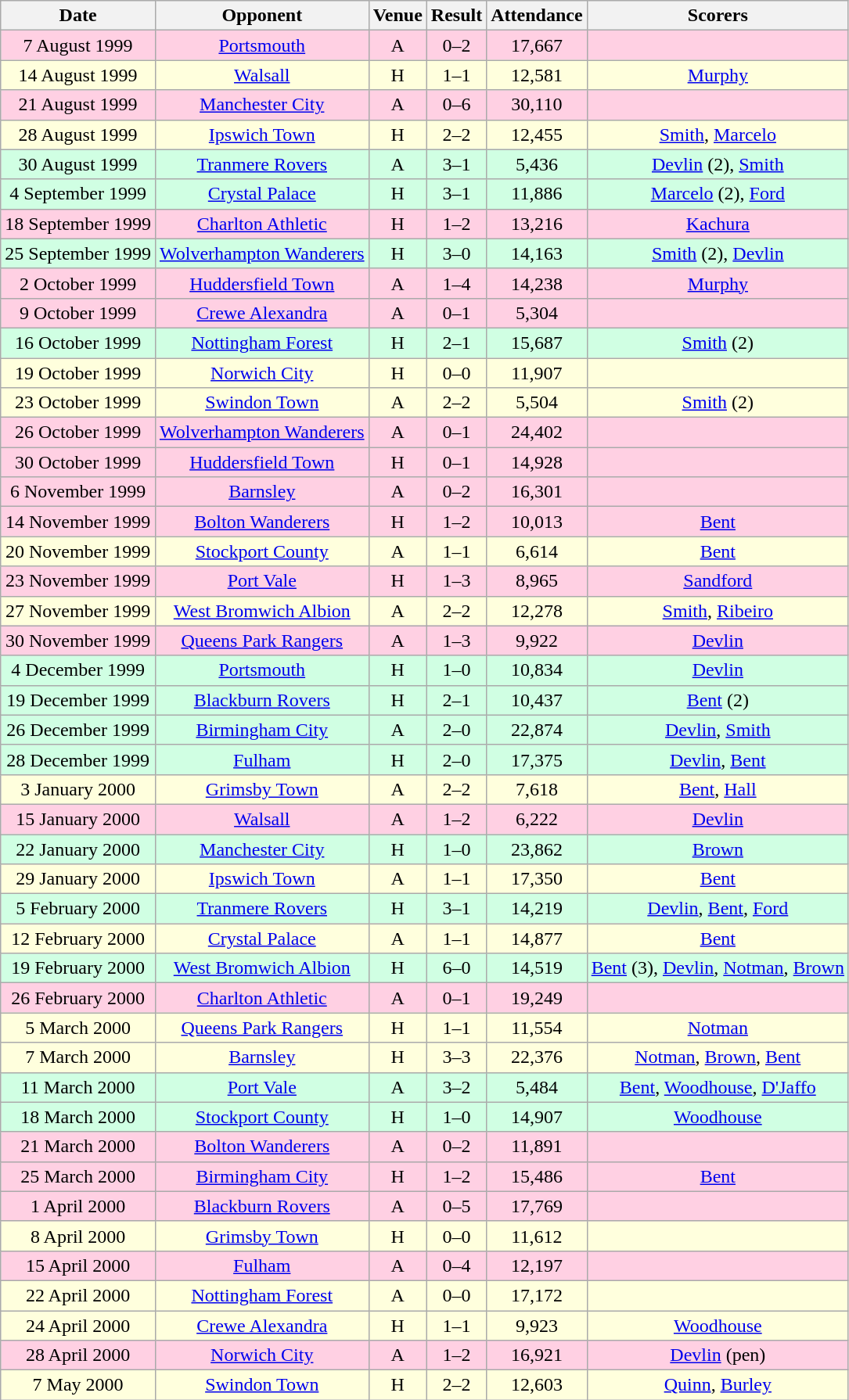<table class="wikitable sortable" style="font-size:100%; text-align:center">
<tr>
<th>Date</th>
<th>Opponent</th>
<th>Venue</th>
<th>Result</th>
<th>Attendance</th>
<th>Scorers</th>
</tr>
<tr style="background-color: #ffd0e3;">
<td>7 August 1999</td>
<td><a href='#'>Portsmouth</a></td>
<td>A</td>
<td>0–2</td>
<td>17,667</td>
<td></td>
</tr>
<tr style="background-color: #ffffdd;">
<td>14 August 1999</td>
<td><a href='#'>Walsall</a></td>
<td>H</td>
<td>1–1</td>
<td>12,581</td>
<td><a href='#'>Murphy</a></td>
</tr>
<tr style="background-color: #ffd0e3;">
<td>21 August 1999</td>
<td><a href='#'>Manchester City</a></td>
<td>A</td>
<td>0–6</td>
<td>30,110</td>
<td></td>
</tr>
<tr style="background-color: #ffffdd;">
<td>28 August 1999</td>
<td><a href='#'>Ipswich Town</a></td>
<td>H</td>
<td>2–2</td>
<td>12,455</td>
<td><a href='#'>Smith</a>, <a href='#'>Marcelo</a></td>
</tr>
<tr style="background-color: #d0ffe3;">
<td>30 August 1999</td>
<td><a href='#'>Tranmere Rovers</a></td>
<td>A</td>
<td>3–1</td>
<td>5,436</td>
<td><a href='#'>Devlin</a> (2), <a href='#'>Smith</a></td>
</tr>
<tr style="background-color: #d0ffe3;">
<td>4 September 1999</td>
<td><a href='#'>Crystal Palace</a></td>
<td>H</td>
<td>3–1</td>
<td>11,886</td>
<td><a href='#'>Marcelo</a> (2), <a href='#'>Ford</a></td>
</tr>
<tr style="background-color: #ffd0e3;">
<td>18 September 1999</td>
<td><a href='#'>Charlton Athletic</a></td>
<td>H</td>
<td>1–2</td>
<td>13,216</td>
<td><a href='#'>Kachura</a></td>
</tr>
<tr style="background-color: #d0ffe3;">
<td>25 September 1999</td>
<td><a href='#'>Wolverhampton Wanderers</a></td>
<td>H</td>
<td>3–0</td>
<td>14,163</td>
<td><a href='#'>Smith</a> (2), <a href='#'>Devlin</a></td>
</tr>
<tr style="background-color: #ffd0e3;">
<td>2 October 1999</td>
<td><a href='#'>Huddersfield Town</a></td>
<td>A</td>
<td>1–4</td>
<td>14,238</td>
<td><a href='#'>Murphy</a></td>
</tr>
<tr style="background-color: #ffd0e3;">
<td>9 October 1999</td>
<td><a href='#'>Crewe Alexandra</a></td>
<td>A</td>
<td>0–1</td>
<td>5,304</td>
<td></td>
</tr>
<tr style="background-color: #d0ffe3;">
<td>16 October 1999</td>
<td><a href='#'>Nottingham Forest</a></td>
<td>H</td>
<td>2–1</td>
<td>15,687</td>
<td><a href='#'>Smith</a> (2)</td>
</tr>
<tr style="background-color: #ffffdd;">
<td>19 October 1999</td>
<td><a href='#'>Norwich City</a></td>
<td>H</td>
<td>0–0</td>
<td>11,907</td>
<td></td>
</tr>
<tr style="background-color: #ffffdd;">
<td>23 October 1999</td>
<td><a href='#'>Swindon Town</a></td>
<td>A</td>
<td>2–2</td>
<td>5,504</td>
<td><a href='#'>Smith</a> (2)</td>
</tr>
<tr style="background-color: #ffd0e3;">
<td>26 October 1999</td>
<td><a href='#'>Wolverhampton Wanderers</a></td>
<td>A</td>
<td>0–1</td>
<td>24,402</td>
<td></td>
</tr>
<tr style="background-color: #ffd0e3;">
<td>30 October 1999</td>
<td><a href='#'>Huddersfield Town</a></td>
<td>H</td>
<td>0–1</td>
<td>14,928</td>
<td></td>
</tr>
<tr style="background-color: #ffd0e3;">
<td>6 November 1999</td>
<td><a href='#'>Barnsley</a></td>
<td>A</td>
<td>0–2</td>
<td>16,301</td>
<td></td>
</tr>
<tr style="background-color: #ffd0e3;">
<td>14 November 1999</td>
<td><a href='#'>Bolton Wanderers</a></td>
<td>H</td>
<td>1–2</td>
<td>10,013</td>
<td><a href='#'>Bent</a></td>
</tr>
<tr style="background-color: #ffffdd;">
<td>20 November 1999</td>
<td><a href='#'>Stockport County</a></td>
<td>A</td>
<td>1–1</td>
<td>6,614</td>
<td><a href='#'>Bent</a></td>
</tr>
<tr style="background-color: #ffd0e3;">
<td>23 November 1999</td>
<td><a href='#'>Port Vale</a></td>
<td>H</td>
<td>1–3</td>
<td>8,965</td>
<td><a href='#'>Sandford</a></td>
</tr>
<tr style="background-color: #ffffdd;">
<td>27 November 1999</td>
<td><a href='#'>West Bromwich Albion</a></td>
<td>A</td>
<td>2–2</td>
<td>12,278</td>
<td><a href='#'>Smith</a>, <a href='#'>Ribeiro</a></td>
</tr>
<tr style="background-color: #ffd0e3;">
<td>30 November 1999</td>
<td><a href='#'>Queens Park Rangers</a></td>
<td>A</td>
<td>1–3</td>
<td>9,922</td>
<td><a href='#'>Devlin</a></td>
</tr>
<tr style="background-color: #d0ffe3;">
<td>4 December 1999</td>
<td><a href='#'>Portsmouth</a></td>
<td>H</td>
<td>1–0</td>
<td>10,834</td>
<td><a href='#'>Devlin</a></td>
</tr>
<tr style="background-color: #d0ffe3;">
<td>19 December 1999</td>
<td><a href='#'>Blackburn Rovers</a></td>
<td>H</td>
<td>2–1</td>
<td>10,437</td>
<td><a href='#'>Bent</a> (2)</td>
</tr>
<tr style="background-color: #d0ffe3;">
<td>26 December 1999</td>
<td><a href='#'>Birmingham City</a></td>
<td>A</td>
<td>2–0</td>
<td>22,874</td>
<td><a href='#'>Devlin</a>, <a href='#'>Smith</a></td>
</tr>
<tr style="background-color: #d0ffe3;">
<td>28 December 1999</td>
<td><a href='#'>Fulham</a></td>
<td>H</td>
<td>2–0</td>
<td>17,375</td>
<td><a href='#'>Devlin</a>, <a href='#'>Bent</a></td>
</tr>
<tr style="background-color: #ffffdd;">
<td>3 January 2000</td>
<td><a href='#'>Grimsby Town</a></td>
<td>A</td>
<td>2–2</td>
<td>7,618</td>
<td><a href='#'>Bent</a>, <a href='#'>Hall</a></td>
</tr>
<tr style="background-color: #ffd0e3;">
<td>15 January 2000</td>
<td><a href='#'>Walsall</a></td>
<td>A</td>
<td>1–2</td>
<td>6,222</td>
<td><a href='#'>Devlin</a></td>
</tr>
<tr style="background-color: #d0ffe3;">
<td>22 January 2000</td>
<td><a href='#'>Manchester City</a></td>
<td>H</td>
<td>1–0</td>
<td>23,862</td>
<td><a href='#'>Brown</a></td>
</tr>
<tr style="background-color: #ffffdd;">
<td>29 January 2000</td>
<td><a href='#'>Ipswich Town</a></td>
<td>A</td>
<td>1–1</td>
<td>17,350</td>
<td><a href='#'>Bent</a></td>
</tr>
<tr style="background-color: #d0ffe3;">
<td>5 February 2000</td>
<td><a href='#'>Tranmere Rovers</a></td>
<td>H</td>
<td>3–1</td>
<td>14,219</td>
<td><a href='#'>Devlin</a>, <a href='#'>Bent</a>, <a href='#'>Ford</a></td>
</tr>
<tr style="background-color: #ffffdd;">
<td>12 February 2000</td>
<td><a href='#'>Crystal Palace</a></td>
<td>A</td>
<td>1–1</td>
<td>14,877</td>
<td><a href='#'>Bent</a></td>
</tr>
<tr style="background-color: #d0ffe3;">
<td>19 February 2000</td>
<td><a href='#'>West Bromwich Albion</a></td>
<td>H</td>
<td>6–0</td>
<td>14,519</td>
<td><a href='#'>Bent</a> (3), <a href='#'>Devlin</a>, <a href='#'>Notman</a>, <a href='#'>Brown</a></td>
</tr>
<tr style="background-color: #ffd0e3;">
<td>26 February 2000</td>
<td><a href='#'>Charlton Athletic</a></td>
<td>A</td>
<td>0–1</td>
<td>19,249</td>
<td></td>
</tr>
<tr style="background-color: #ffffdd;">
<td>5 March 2000</td>
<td><a href='#'>Queens Park Rangers</a></td>
<td>H</td>
<td>1–1</td>
<td>11,554</td>
<td><a href='#'>Notman</a></td>
</tr>
<tr style="background-color: #ffffdd;">
<td>7 March 2000</td>
<td><a href='#'>Barnsley</a></td>
<td>H</td>
<td>3–3</td>
<td>22,376</td>
<td><a href='#'>Notman</a>, <a href='#'>Brown</a>, <a href='#'>Bent</a></td>
</tr>
<tr style="background-color: #d0ffe3;">
<td>11 March 2000</td>
<td><a href='#'>Port Vale</a></td>
<td>A</td>
<td>3–2</td>
<td>5,484</td>
<td><a href='#'>Bent</a>, <a href='#'>Woodhouse</a>, <a href='#'>D'Jaffo</a></td>
</tr>
<tr style="background-color: #d0ffe3;">
<td>18 March 2000</td>
<td><a href='#'>Stockport County</a></td>
<td>H</td>
<td>1–0</td>
<td>14,907</td>
<td><a href='#'>Woodhouse</a></td>
</tr>
<tr style="background-color: #ffd0e3;">
<td>21 March 2000</td>
<td><a href='#'>Bolton Wanderers</a></td>
<td>A</td>
<td>0–2</td>
<td>11,891</td>
<td></td>
</tr>
<tr style="background-color: #ffd0e3;">
<td>25 March 2000</td>
<td><a href='#'>Birmingham City</a></td>
<td>H</td>
<td>1–2</td>
<td>15,486</td>
<td><a href='#'>Bent</a></td>
</tr>
<tr style="background-color: #ffd0e3;">
<td>1 April 2000</td>
<td><a href='#'>Blackburn Rovers</a></td>
<td>A</td>
<td>0–5</td>
<td>17,769</td>
<td></td>
</tr>
<tr style="background-color: #ffffdd;">
<td>8 April 2000</td>
<td><a href='#'>Grimsby Town</a></td>
<td>H</td>
<td>0–0</td>
<td>11,612</td>
<td></td>
</tr>
<tr style="background-color: #ffd0e3;">
<td>15 April 2000</td>
<td><a href='#'>Fulham</a></td>
<td>A</td>
<td>0–4</td>
<td>12,197</td>
<td></td>
</tr>
<tr style="background-color: #ffffdd;">
<td>22 April 2000</td>
<td><a href='#'>Nottingham Forest</a></td>
<td>A</td>
<td>0–0</td>
<td>17,172</td>
<td></td>
</tr>
<tr style="background-color: #ffffdd;">
<td>24 April 2000</td>
<td><a href='#'>Crewe Alexandra</a></td>
<td>H</td>
<td>1–1</td>
<td>9,923</td>
<td><a href='#'>Woodhouse</a></td>
</tr>
<tr style="background-color: #ffd0e3;">
<td>28 April 2000</td>
<td><a href='#'>Norwich City</a></td>
<td>A</td>
<td>1–2</td>
<td>16,921</td>
<td><a href='#'>Devlin</a> (pen)</td>
</tr>
<tr style="background-color: #ffffdd;">
<td>7 May 2000</td>
<td><a href='#'>Swindon Town</a></td>
<td>H</td>
<td>2–2</td>
<td>12,603</td>
<td><a href='#'>Quinn</a>, <a href='#'>Burley</a></td>
</tr>
</table>
